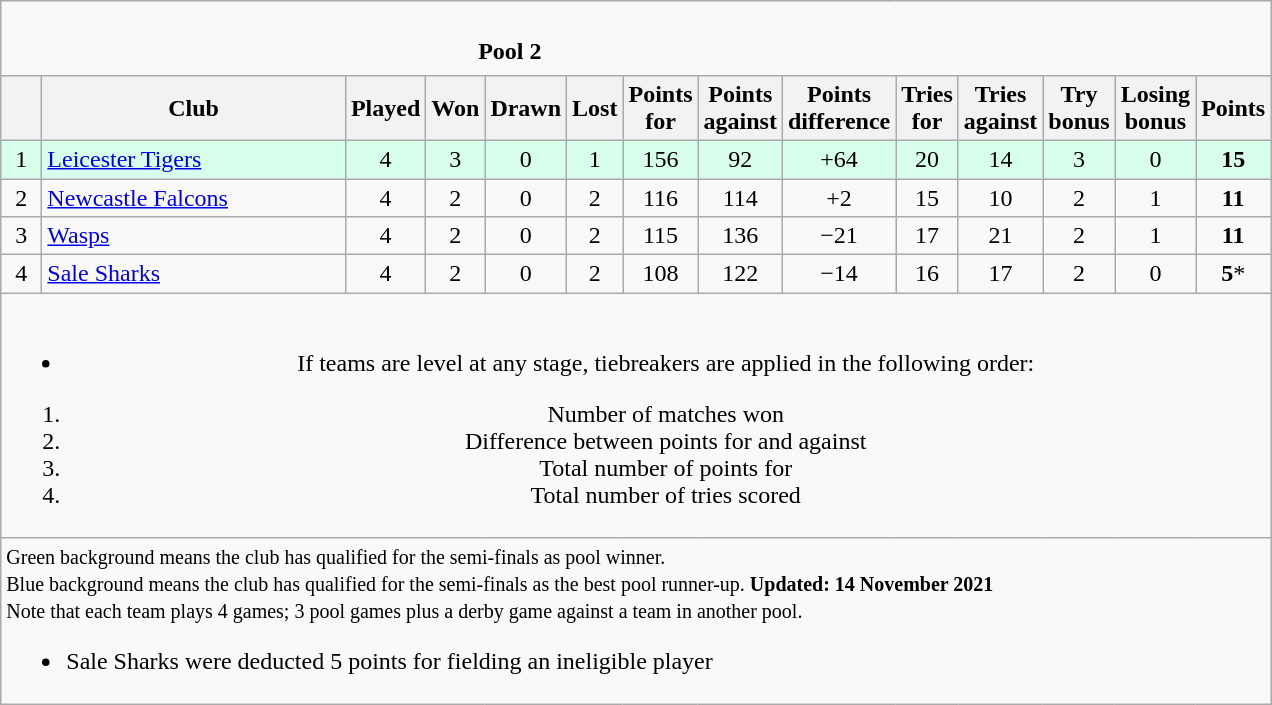<table class="wikitable" style="text-align: center;">
<tr>
<td colspan="15" cellpadding="0" cellspacing="0"><br><table border="0" width="80%" cellpadding="0" cellspacing="0">
<tr>
<td width=20% style="border:0px"></td>
<td style="border:0px"><strong>Pool 2</strong></td>
<td width=20% style="border:0px" align=right></td>
</tr>
</table>
</td>
</tr>
<tr>
<th bgcolor="#efefef" width="20"></th>
<th bgcolor="#efefef" width="195">Club</th>
<th bgcolor="#efefef" width="20">Played</th>
<th bgcolor="#efefef" width="20">Won</th>
<th bgcolor="#efefef" width="20">Drawn</th>
<th bgcolor="#efefef" width="20">Lost</th>
<th bgcolor="#efefef" width="20">Points for</th>
<th bgcolor="#efefef" width="20">Points against</th>
<th bgcolor="#efefef" width="20">Points difference</th>
<th bgcolor="#efefef" width="20">Tries for</th>
<th bgcolor="#efefef" width="20">Tries against</th>
<th bgcolor="#efefef" width="20">Try bonus</th>
<th bgcolor="#efefef" width="20">Losing bonus</th>
<th bgcolor="#efefef" width="20">Points</th>
</tr>
<tr bgcolor=#d8ffeb align=center>
<td>1</td>
<td style="text-align:left;"><a href='#'>Leicester Tigers</a></td>
<td>4</td>
<td>3</td>
<td>0</td>
<td>1</td>
<td>156</td>
<td>92</td>
<td>+64</td>
<td>20</td>
<td>14</td>
<td>3</td>
<td>0</td>
<td><strong>15</strong></td>
</tr>
<tr>
<td>2</td>
<td style="text-align:left;"><a href='#'>Newcastle Falcons</a></td>
<td>4</td>
<td>2</td>
<td>0</td>
<td>2</td>
<td>116</td>
<td>114</td>
<td>+2</td>
<td>15</td>
<td>10</td>
<td>2</td>
<td>1</td>
<td><strong>11</strong></td>
</tr>
<tr>
<td>3</td>
<td style="text-align:left;"><a href='#'>Wasps</a></td>
<td>4</td>
<td>2</td>
<td>0</td>
<td>2</td>
<td>115</td>
<td>136</td>
<td>−21</td>
<td>17</td>
<td>21</td>
<td>2</td>
<td>1</td>
<td><strong>11</strong></td>
</tr>
<tr>
<td>4</td>
<td style="text-align:left;"><a href='#'>Sale Sharks</a></td>
<td>4</td>
<td>2</td>
<td>0</td>
<td>2</td>
<td>108</td>
<td>122</td>
<td>−14</td>
<td>16</td>
<td>17</td>
<td>2</td>
<td>0</td>
<td><strong>5</strong>*</td>
</tr>
<tr>
<td colspan="15"><br><ul><li>If teams are level at any stage, tiebreakers are applied in the following order:</li></ul><ol><li>Number of matches won</li><li>Difference between points for and against</li><li>Total number of points for</li><li>Total number of tries scored</li></ol></td>
</tr>
<tr | style="text-align:left;" |>
<td colspan="15" style="border:0px"><small><span>Green background</span> means the club has qualified for the semi-finals as pool winner.<br><span>Blue background</span> means the club has qualified for the semi-finals as the best pool runner-up. <strong>Updated: 14 November 2021</strong><br>Note that each team plays 4 games; 3 pool games plus a derby game against a team in another pool.</small><br><ul><li>Sale Sharks were deducted 5 points for fielding an ineligible player</li></ul></td>
</tr>
</table>
